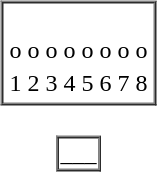<table border="0" cellspacing="0" cellspacing="0">
<tr>
<td><br><table border="1" cellspacing="0">
<tr>
<td><br><table border="0">
<tr align="center">
<td>o</td>
<td>o</td>
<td>o</td>
<td>o</td>
<td>o</td>
<td>o</td>
<td>o</td>
<td>o</td>
</tr>
<tr align="center">
<td>1</td>
<td>2</td>
<td>3</td>
<td>4</td>
<td>5</td>
<td>6</td>
<td>7</td>
<td>8</td>
</tr>
</table>
</td>
</tr>
</table>
</td>
</tr>
<tr align="center">
<td><br><table border="1" cellspacing="0">
<tr>
<td>___</td>
</tr>
</table>
</td>
</tr>
</table>
